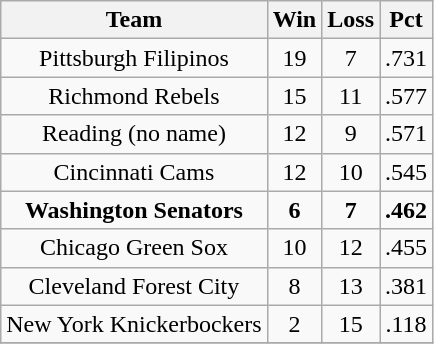<table class="wikitable" style="text-align:center">
<tr>
<th>Team</th>
<th>Win</th>
<th>Loss</th>
<th>Pct</th>
</tr>
<tr>
<td>Pittsburgh Filipinos</td>
<td>19</td>
<td>7</td>
<td>.731</td>
</tr>
<tr>
<td>Richmond Rebels</td>
<td>15</td>
<td>11</td>
<td>.577</td>
</tr>
<tr>
<td>Reading (no name)</td>
<td>12</td>
<td>9</td>
<td>.571</td>
</tr>
<tr>
<td>Cincinnati Cams</td>
<td>12</td>
<td>10</td>
<td>.545</td>
</tr>
<tr>
<td><strong>Washington Senators</strong></td>
<td><strong>6</strong></td>
<td><strong>7</strong></td>
<td><strong>.462</strong></td>
</tr>
<tr>
<td>Chicago Green Sox</td>
<td>10</td>
<td>12</td>
<td>.455</td>
</tr>
<tr>
<td>Cleveland Forest City</td>
<td>8</td>
<td>13</td>
<td>.381</td>
</tr>
<tr>
<td>New York Knickerbockers</td>
<td>2</td>
<td>15</td>
<td>.118</td>
</tr>
<tr>
</tr>
</table>
